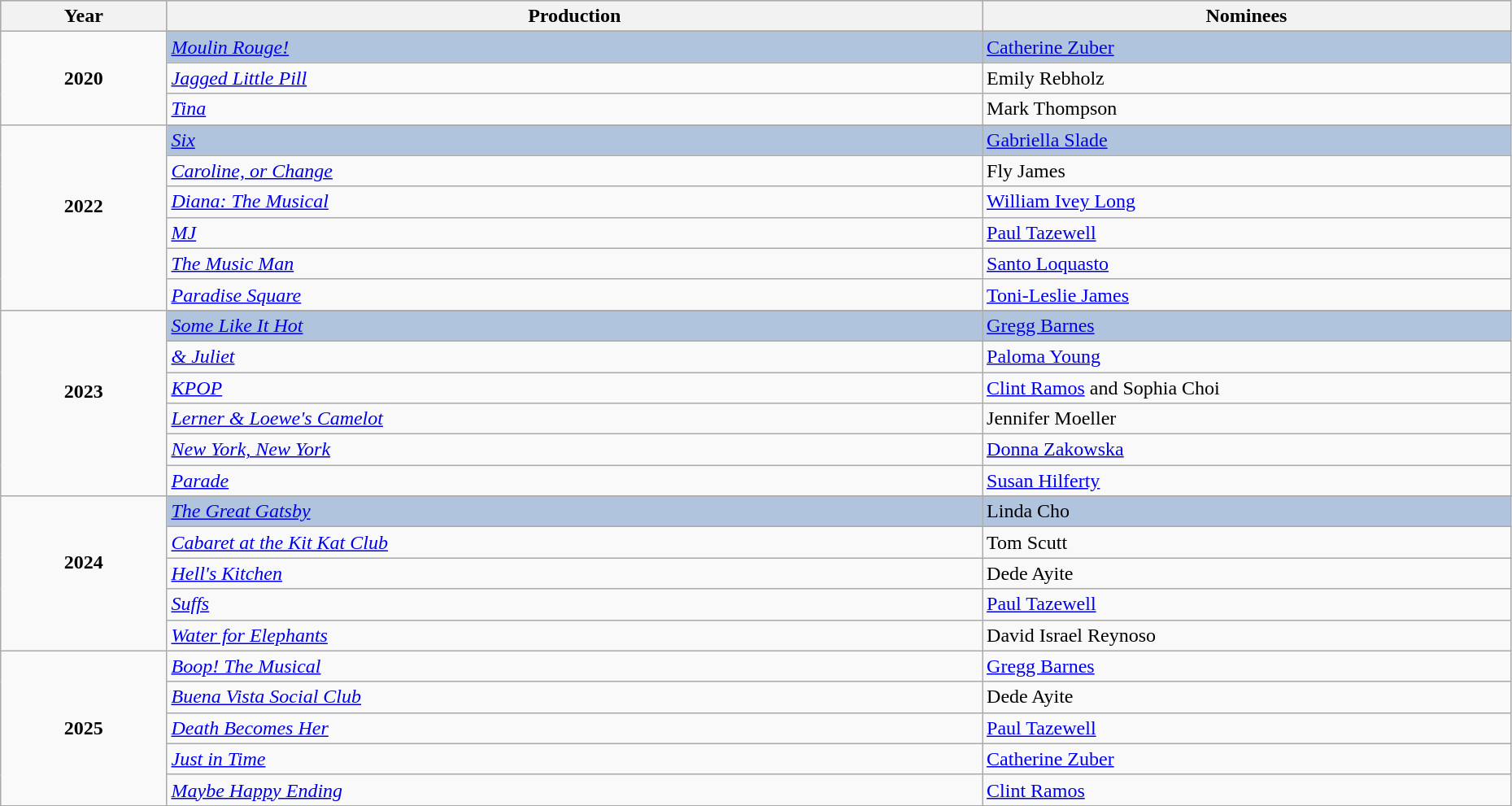<table class="wikitable" style="width:98%;">
<tr style="background:#bebebe;">
<th style="width:11%;">Year</th>
<th style="width:54%;">Production</th>
<th style="width:35%;">Nominees</th>
</tr>
<tr>
<td rowspan="4" align="center"><strong>2020</strong><br></td>
</tr>
<tr style="background:#B0C4DE">
<td><em><a href='#'>Moulin Rouge!</a></em></td>
<td><a href='#'>Catherine Zuber</a></td>
</tr>
<tr>
<td><em><a href='#'>Jagged Little Pill</a></em></td>
<td>Emily Rebholz</td>
</tr>
<tr>
<td><em><a href='#'>Tina</a></em></td>
<td>Mark Thompson</td>
</tr>
<tr>
<td rowspan="7" align="center"><strong>2022</strong><br><br></td>
</tr>
<tr style="background:#B0C4DE">
<td><em><a href='#'>Six</a></em></td>
<td><a href='#'>Gabriella Slade</a></td>
</tr>
<tr>
<td><em><a href='#'>Caroline, or Change</a></em></td>
<td>Fly James</td>
</tr>
<tr>
<td><em><a href='#'>Diana: The Musical</a></em></td>
<td><a href='#'>William Ivey Long</a></td>
</tr>
<tr>
<td><em><a href='#'>MJ</a></em></td>
<td><a href='#'>Paul Tazewell</a></td>
</tr>
<tr>
<td><em><a href='#'>The Music Man</a></em></td>
<td><a href='#'>Santo Loquasto</a></td>
</tr>
<tr>
<td><em><a href='#'>Paradise Square</a></em></td>
<td><a href='#'>Toni-Leslie James</a></td>
</tr>
<tr>
<td rowspan="7" align="center"><strong>2023</strong><br><br></td>
</tr>
<tr style="background:#B0C4DE">
<td><em><a href='#'>Some Like It Hot</a></em></td>
<td><a href='#'>Gregg Barnes</a></td>
</tr>
<tr>
<td><em><a href='#'>& Juliet</a></em></td>
<td><a href='#'>Paloma Young</a></td>
</tr>
<tr>
<td><em><a href='#'>KPOP</a></em></td>
<td><a href='#'>Clint Ramos</a> and Sophia Choi</td>
</tr>
<tr>
<td><em><a href='#'>Lerner & Loewe's Camelot</a></em></td>
<td>Jennifer Moeller</td>
</tr>
<tr>
<td><em><a href='#'>New York, New York</a></em></td>
<td><a href='#'>Donna Zakowska</a></td>
</tr>
<tr>
<td><em><a href='#'>Parade</a></em></td>
<td><a href='#'>Susan Hilferty</a></td>
</tr>
<tr>
<td rowspan="6" align="center"><strong>2024</strong><br><br></td>
</tr>
<tr style="background:#B0C4DE">
<td><em><a href='#'>The Great Gatsby</a></em></td>
<td>Linda Cho</td>
</tr>
<tr>
<td><em><a href='#'>Cabaret at the Kit Kat Club</a></em></td>
<td>Tom Scutt</td>
</tr>
<tr>
<td><em><a href='#'>Hell's Kitchen</a></em></td>
<td>Dede Ayite</td>
</tr>
<tr>
<td><em><a href='#'>Suffs</a></em></td>
<td><a href='#'>Paul Tazewell</a></td>
</tr>
<tr>
<td><em><a href='#'>Water for Elephants</a></em></td>
<td>David Israel Reynoso</td>
</tr>
<tr>
<td rowspan="7" align="center"><strong>2025</strong><br></td>
<td><em><a href='#'>Boop! The Musical</a></em></td>
<td><a href='#'>Gregg Barnes</a></td>
</tr>
<tr>
<td><em><a href='#'>Buena Vista Social Club</a></em></td>
<td>Dede Ayite</td>
</tr>
<tr>
<td><em><a href='#'>Death Becomes Her</a></em></td>
<td><a href='#'>Paul Tazewell</a></td>
</tr>
<tr>
<td><em><a href='#'>Just in Time</a></em></td>
<td><a href='#'>Catherine Zuber</a></td>
</tr>
<tr>
<td><em><a href='#'>Maybe Happy Ending</a></em></td>
<td><a href='#'>Clint Ramos</a></td>
</tr>
<tr>
</tr>
</table>
